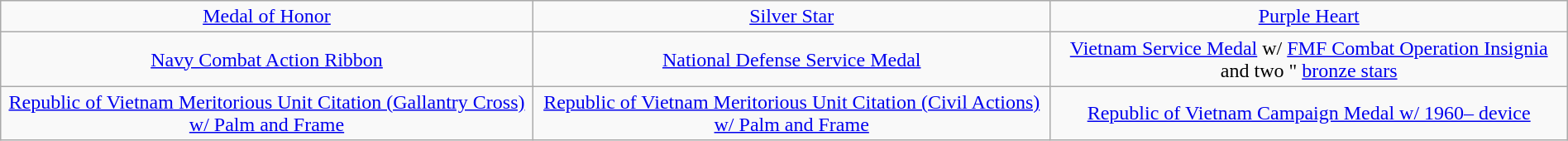<table class="wikitable" style="margin:1em auto; text-align:center;">
<tr>
<td><a href='#'>Medal of Honor</a></td>
<td><a href='#'>Silver Star</a></td>
<td><a href='#'>Purple Heart</a></td>
</tr>
<tr>
<td><a href='#'>Navy Combat Action Ribbon</a></td>
<td><a href='#'>National Defense Service Medal</a></td>
<td><a href='#'>Vietnam Service Medal</a> w/ <a href='#'>FMF Combat Operation Insignia</a> and two " <a href='#'>bronze stars</a></td>
</tr>
<tr>
<td><a href='#'>Republic of Vietnam Meritorious Unit Citation (Gallantry Cross) w/ Palm and Frame</a></td>
<td><a href='#'>Republic of Vietnam Meritorious Unit Citation (Civil Actions) w/ Palm and Frame</a></td>
<td><a href='#'>Republic of Vietnam Campaign Medal w/ 1960– device</a></td>
</tr>
</table>
